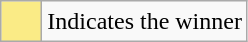<table class="wikitable">
<tr>
<td style="background:#FAEB86; height:20px; width:20px"></td>
<td>Indicates the winner</td>
</tr>
</table>
